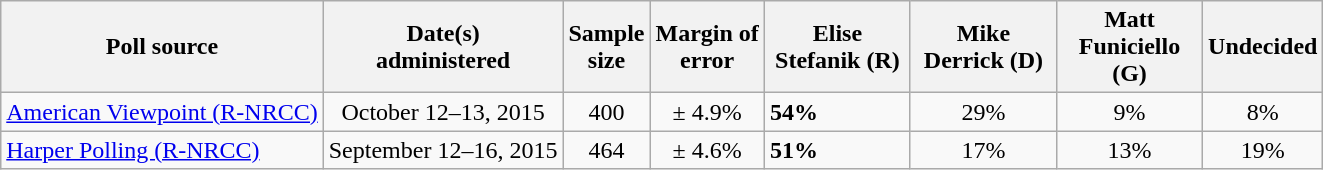<table class="wikitable">
<tr>
<th>Poll source</th>
<th>Date(s)<br>administered</th>
<th>Sample<br>size</th>
<th>Margin of<br>error</th>
<th style="width:90px;">Elise<br>Stefanik (R)</th>
<th style="width:90px;">Mike<br>Derrick (D)</th>
<th style="width:90px;">Matt<br>Funiciello (G)</th>
<th>Undecided</th>
</tr>
<tr>
<td><a href='#'>American Viewpoint (R-NRCC)</a></td>
<td align=center>October 12–13, 2015</td>
<td align=center>400</td>
<td align=center>± 4.9%</td>
<td><strong>54%</strong></td>
<td align=center>29%</td>
<td align=center>9%</td>
<td align=center>8%</td>
</tr>
<tr>
<td><a href='#'>Harper Polling (R-NRCC)</a></td>
<td align=center>September 12–16, 2015</td>
<td align=center>464</td>
<td align=center>± 4.6%</td>
<td><strong>51%</strong></td>
<td align=center>17%</td>
<td align=center>13%</td>
<td align=center>19%</td>
</tr>
</table>
